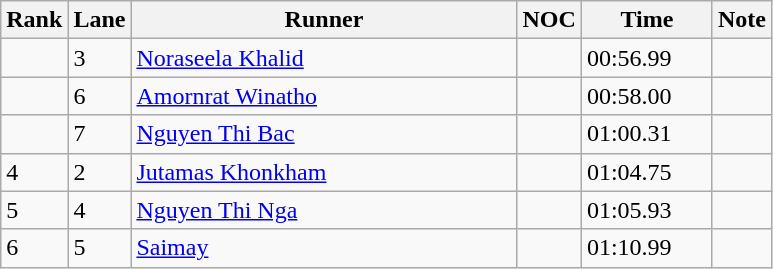<table class="wikitable sortable" style="text-align:Left">
<tr>
<th width=10>Rank</th>
<th width=10>Lane</th>
<th width=250>Runner</th>
<th width=10>NOC</th>
<th width=80>Time</th>
<th width=10>Note</th>
</tr>
<tr>
<td></td>
<td>3</td>
<td><a href='#'>Noraseela Khalid</a></td>
<td></td>
<td>00:56.99</td>
<td></td>
</tr>
<tr>
<td></td>
<td>6</td>
<td><a href='#'>Amornrat Winatho</a></td>
<td></td>
<td>00:58.00</td>
<td></td>
</tr>
<tr>
<td></td>
<td>7</td>
<td><a href='#'>Nguyen Thi Bac</a></td>
<td></td>
<td>01:00.31</td>
<td></td>
</tr>
<tr>
<td>4</td>
<td>2</td>
<td><a href='#'>Jutamas Khonkham</a></td>
<td></td>
<td>01:04.75</td>
<td></td>
</tr>
<tr>
<td>5</td>
<td>4</td>
<td><a href='#'>Nguyen Thi Nga</a></td>
<td></td>
<td>01:05.93</td>
<td></td>
</tr>
<tr>
<td>6</td>
<td>5</td>
<td><a href='#'>Saimay</a></td>
<td></td>
<td>01:10.99</td>
<td></td>
</tr>
</table>
